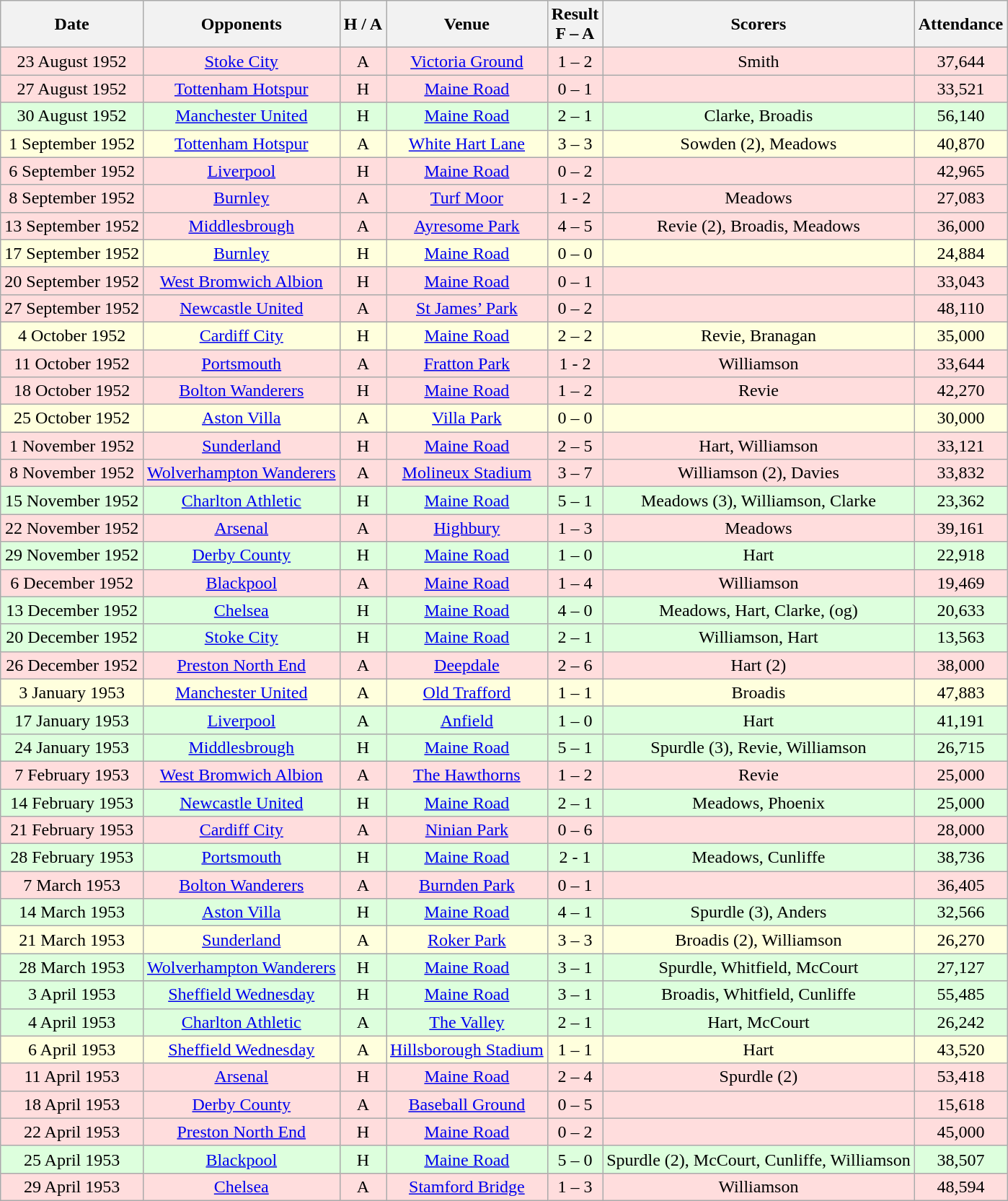<table class="wikitable" style="text-align:center">
<tr>
<th>Date</th>
<th>Opponents</th>
<th>H / A</th>
<th>Venue</th>
<th>Result<br>F – A</th>
<th>Scorers</th>
<th>Attendance</th>
</tr>
<tr bgcolor="#ffdddd">
<td>23 August 1952</td>
<td><a href='#'>Stoke City</a></td>
<td>A</td>
<td><a href='#'>Victoria Ground</a></td>
<td>1 – 2</td>
<td>Smith</td>
<td>37,644</td>
</tr>
<tr bgcolor="#ffdddd">
<td>27 August 1952</td>
<td><a href='#'>Tottenham Hotspur</a></td>
<td>H</td>
<td><a href='#'>Maine Road</a></td>
<td>0 – 1</td>
<td></td>
<td>33,521</td>
</tr>
<tr bgcolor="#ddffdd">
<td>30 August 1952</td>
<td><a href='#'>Manchester United</a></td>
<td>H</td>
<td><a href='#'>Maine Road</a></td>
<td>2 – 1</td>
<td>Clarke, Broadis</td>
<td>56,140</td>
</tr>
<tr bgcolor="#ffffdd">
<td>1 September 1952</td>
<td><a href='#'>Tottenham Hotspur</a></td>
<td>A</td>
<td><a href='#'>White Hart Lane</a></td>
<td>3 – 3</td>
<td>Sowden (2), Meadows</td>
<td>40,870</td>
</tr>
<tr bgcolor="#ffdddd">
<td>6 September 1952</td>
<td><a href='#'>Liverpool</a></td>
<td>H</td>
<td><a href='#'>Maine Road</a></td>
<td>0 – 2</td>
<td></td>
<td>42,965</td>
</tr>
<tr bgcolor="#ffdddd">
<td>8 September 1952</td>
<td><a href='#'>Burnley</a></td>
<td>A</td>
<td><a href='#'>Turf Moor</a></td>
<td>1 - 2</td>
<td>Meadows</td>
<td>27,083</td>
</tr>
<tr bgcolor="#ffdddd">
<td>13 September 1952</td>
<td><a href='#'>Middlesbrough</a></td>
<td>A</td>
<td><a href='#'>Ayresome Park</a></td>
<td>4 – 5</td>
<td>Revie (2), Broadis, Meadows</td>
<td>36,000</td>
</tr>
<tr bgcolor="#ffffdd">
<td>17 September 1952</td>
<td><a href='#'>Burnley</a></td>
<td>H</td>
<td><a href='#'>Maine Road</a></td>
<td>0 – 0</td>
<td></td>
<td>24,884</td>
</tr>
<tr bgcolor="#ffdddd">
<td>20 September 1952</td>
<td><a href='#'>West Bromwich Albion</a></td>
<td>H</td>
<td><a href='#'>Maine Road</a></td>
<td>0 – 1</td>
<td></td>
<td>33,043</td>
</tr>
<tr bgcolor="#ffdddd">
<td>27 September 1952</td>
<td><a href='#'>Newcastle United</a></td>
<td>A</td>
<td><a href='#'>St James’ Park</a></td>
<td>0 – 2</td>
<td></td>
<td>48,110</td>
</tr>
<tr bgcolor="#ffffdd">
<td>4 October 1952</td>
<td><a href='#'>Cardiff City</a></td>
<td>H</td>
<td><a href='#'>Maine Road</a></td>
<td>2 – 2</td>
<td>Revie, Branagan</td>
<td>35,000</td>
</tr>
<tr bgcolor="#ffdddd">
<td>11 October 1952</td>
<td><a href='#'>Portsmouth</a></td>
<td>A</td>
<td><a href='#'>Fratton Park</a></td>
<td>1 - 2</td>
<td>Williamson</td>
<td>33,644</td>
</tr>
<tr bgcolor="#ffdddd">
<td>18 October 1952</td>
<td><a href='#'>Bolton Wanderers</a></td>
<td>H</td>
<td><a href='#'>Maine Road</a></td>
<td>1 – 2</td>
<td>Revie</td>
<td>42,270</td>
</tr>
<tr bgcolor="#ffffdd">
<td>25 October 1952</td>
<td><a href='#'>Aston Villa</a></td>
<td>A</td>
<td><a href='#'>Villa Park</a></td>
<td>0 – 0</td>
<td></td>
<td>30,000</td>
</tr>
<tr bgcolor="#ffdddd">
<td>1 November 1952</td>
<td><a href='#'>Sunderland</a></td>
<td>H</td>
<td><a href='#'>Maine Road</a></td>
<td>2 – 5</td>
<td>Hart, Williamson</td>
<td>33,121</td>
</tr>
<tr bgcolor="#ffdddd">
<td>8 November 1952</td>
<td><a href='#'>Wolverhampton Wanderers</a></td>
<td>A</td>
<td><a href='#'>Molineux Stadium</a></td>
<td>3 – 7</td>
<td>Williamson (2), Davies</td>
<td>33,832</td>
</tr>
<tr bgcolor="#ddffdd">
<td>15 November 1952</td>
<td><a href='#'>Charlton Athletic</a></td>
<td>H</td>
<td><a href='#'>Maine Road</a></td>
<td>5 – 1</td>
<td>Meadows (3), Williamson, Clarke</td>
<td>23,362</td>
</tr>
<tr bgcolor="#ffdddd">
<td>22 November 1952</td>
<td><a href='#'>Arsenal</a></td>
<td>A</td>
<td><a href='#'>Highbury</a></td>
<td>1 – 3</td>
<td>Meadows</td>
<td>39,161</td>
</tr>
<tr bgcolor="#ddffdd">
<td>29 November 1952</td>
<td><a href='#'>Derby County</a></td>
<td>H</td>
<td><a href='#'>Maine Road</a></td>
<td>1 – 0</td>
<td>Hart</td>
<td>22,918</td>
</tr>
<tr bgcolor="#ffdddd">
<td>6 December 1952</td>
<td><a href='#'>Blackpool</a></td>
<td>A</td>
<td><a href='#'>Maine Road</a></td>
<td>1 – 4</td>
<td>Williamson</td>
<td>19,469</td>
</tr>
<tr bgcolor="#ddffdd">
<td>13 December 1952</td>
<td><a href='#'>Chelsea</a></td>
<td>H</td>
<td><a href='#'>Maine Road</a></td>
<td>4 – 0</td>
<td>Meadows, Hart, Clarke, (og)</td>
<td>20,633</td>
</tr>
<tr bgcolor="#ddffdd">
<td>20 December 1952</td>
<td><a href='#'>Stoke City</a></td>
<td>H</td>
<td><a href='#'>Maine Road</a></td>
<td>2 – 1</td>
<td>Williamson, Hart</td>
<td>13,563</td>
</tr>
<tr bgcolor="#ffdddd">
<td>26 December 1952</td>
<td><a href='#'>Preston North End</a></td>
<td>A</td>
<td><a href='#'>Deepdale</a></td>
<td>2 – 6</td>
<td>Hart (2)</td>
<td>38,000</td>
</tr>
<tr bgcolor="#ffffdd">
<td>3 January 1953</td>
<td><a href='#'>Manchester United</a></td>
<td>A</td>
<td><a href='#'>Old Trafford</a></td>
<td>1 – 1</td>
<td>Broadis</td>
<td>47,883</td>
</tr>
<tr bgcolor="#ddffdd">
<td>17 January 1953</td>
<td><a href='#'>Liverpool</a></td>
<td>A</td>
<td><a href='#'>Anfield</a></td>
<td>1 – 0</td>
<td>Hart</td>
<td>41,191</td>
</tr>
<tr bgcolor="#ddffdd">
<td>24 January 1953</td>
<td><a href='#'>Middlesbrough</a></td>
<td>H</td>
<td><a href='#'>Maine Road</a></td>
<td>5 – 1</td>
<td>Spurdle (3), Revie, Williamson</td>
<td>26,715</td>
</tr>
<tr bgcolor="#ffdddd">
<td>7 February 1953</td>
<td><a href='#'>West Bromwich Albion</a></td>
<td>A</td>
<td><a href='#'>The Hawthorns</a></td>
<td>1 – 2</td>
<td>Revie</td>
<td>25,000</td>
</tr>
<tr bgcolor="#ddffdd">
<td>14 February 1953</td>
<td><a href='#'>Newcastle United</a></td>
<td>H</td>
<td><a href='#'>Maine Road</a></td>
<td>2 – 1</td>
<td>Meadows, Phoenix</td>
<td>25,000</td>
</tr>
<tr bgcolor="#ffdddd">
<td>21 February 1953</td>
<td><a href='#'>Cardiff City</a></td>
<td>A</td>
<td><a href='#'>Ninian Park</a></td>
<td>0 – 6</td>
<td></td>
<td>28,000</td>
</tr>
<tr bgcolor="#ddffdd">
<td>28 February 1953</td>
<td><a href='#'>Portsmouth</a></td>
<td>H</td>
<td><a href='#'>Maine Road</a></td>
<td>2 - 1</td>
<td>Meadows, Cunliffe</td>
<td>38,736</td>
</tr>
<tr bgcolor="#ffdddd">
<td>7 March 1953</td>
<td><a href='#'>Bolton Wanderers</a></td>
<td>A</td>
<td><a href='#'>Burnden Park</a></td>
<td>0 – 1</td>
<td></td>
<td>36,405</td>
</tr>
<tr bgcolor="#ddffdd">
<td>14 March 1953</td>
<td><a href='#'>Aston Villa</a></td>
<td>H</td>
<td><a href='#'>Maine Road</a></td>
<td>4 – 1</td>
<td>Spurdle (3), Anders</td>
<td>32,566</td>
</tr>
<tr bgcolor="#ffffdd">
<td>21 March 1953</td>
<td><a href='#'>Sunderland</a></td>
<td>A</td>
<td><a href='#'>Roker Park</a></td>
<td>3 – 3</td>
<td>Broadis (2), Williamson</td>
<td>26,270</td>
</tr>
<tr bgcolor="#ddffdd">
<td>28 March 1953</td>
<td><a href='#'>Wolverhampton Wanderers</a></td>
<td>H</td>
<td><a href='#'>Maine Road</a></td>
<td>3 – 1</td>
<td>Spurdle, Whitfield, McCourt</td>
<td>27,127</td>
</tr>
<tr bgcolor="#ddffdd">
<td>3 April 1953</td>
<td><a href='#'>Sheffield Wednesday</a></td>
<td>H</td>
<td><a href='#'>Maine Road</a></td>
<td>3 – 1</td>
<td>Broadis, Whitfield, Cunliffe</td>
<td>55,485</td>
</tr>
<tr bgcolor="#ddffdd">
<td>4 April 1953</td>
<td><a href='#'>Charlton Athletic</a></td>
<td>A</td>
<td><a href='#'>The Valley</a></td>
<td>2 – 1</td>
<td>Hart, McCourt</td>
<td>26,242</td>
</tr>
<tr bgcolor="#ffffdd">
<td>6 April 1953</td>
<td><a href='#'>Sheffield Wednesday</a></td>
<td>A</td>
<td><a href='#'>Hillsborough Stadium</a></td>
<td>1 – 1</td>
<td>Hart</td>
<td>43,520</td>
</tr>
<tr bgcolor="#ffdddd">
<td>11 April 1953</td>
<td><a href='#'>Arsenal</a></td>
<td>H</td>
<td><a href='#'>Maine Road</a></td>
<td>2 – 4</td>
<td>Spurdle (2)</td>
<td>53,418</td>
</tr>
<tr bgcolor="#ffdddd">
<td>18 April 1953</td>
<td><a href='#'>Derby County</a></td>
<td>A</td>
<td><a href='#'>Baseball Ground</a></td>
<td>0 – 5</td>
<td></td>
<td>15,618</td>
</tr>
<tr bgcolor="#ffdddd">
<td>22 April 1953</td>
<td><a href='#'>Preston North End</a></td>
<td>H</td>
<td><a href='#'>Maine Road</a></td>
<td>0 – 2</td>
<td></td>
<td>45,000</td>
</tr>
<tr bgcolor="#ddffdd">
<td>25 April 1953</td>
<td><a href='#'>Blackpool</a></td>
<td>H</td>
<td><a href='#'>Maine Road</a></td>
<td>5 – 0</td>
<td>Spurdle (2), McCourt, Cunliffe, Williamson</td>
<td>38,507</td>
</tr>
<tr bgcolor="#ffdddd">
<td>29 April 1953</td>
<td><a href='#'>Chelsea</a></td>
<td>A</td>
<td><a href='#'>Stamford Bridge</a></td>
<td>1 – 3</td>
<td>Williamson</td>
<td>48,594</td>
</tr>
</table>
